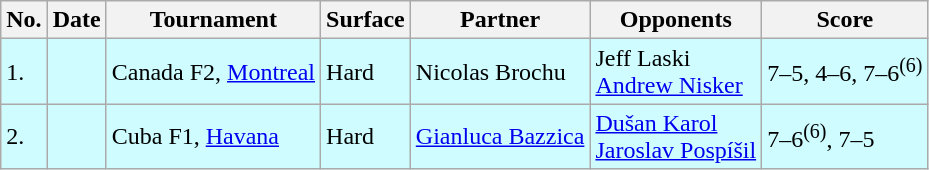<table class="sortable wikitable">
<tr>
<th>No.</th>
<th>Date</th>
<th>Tournament</th>
<th>Surface</th>
<th>Partner</th>
<th>Opponents</th>
<th class="unsortable">Score</th>
</tr>
<tr style="background:#cffcff;">
<td>1.</td>
<td></td>
<td>Canada F2, <a href='#'>Montreal</a></td>
<td>Hard</td>
<td> Nicolas Brochu</td>
<td> Jeff Laski <br>  <a href='#'>Andrew Nisker</a></td>
<td>7–5, 4–6, 7–6<sup>(6)</sup></td>
</tr>
<tr style="background:#cffcff;">
<td>2.</td>
<td></td>
<td>Cuba F1, <a href='#'>Havana</a></td>
<td>Hard</td>
<td> <a href='#'>Gianluca Bazzica</a></td>
<td> <a href='#'>Dušan Karol</a> <br>  <a href='#'>Jaroslav Pospíšil</a></td>
<td>7–6<sup>(6)</sup>, 7–5</td>
</tr>
</table>
